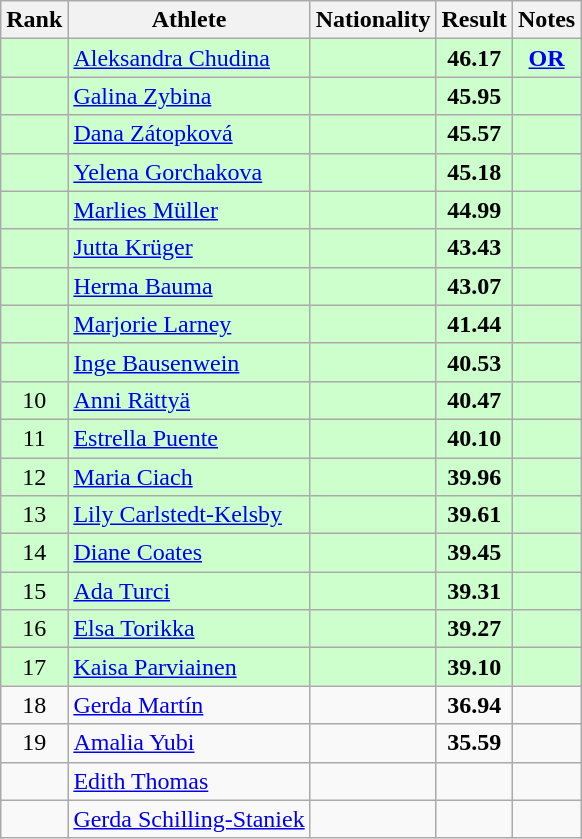<table class="wikitable sortable" style="text-align:center">
<tr>
<th>Rank</th>
<th>Athlete</th>
<th>Nationality</th>
<th>Result</th>
<th>Notes</th>
</tr>
<tr bgcolor=ccffcc>
<td></td>
<td align="left"><a href='#'>Aleksandra Chudina</a></td>
<td align="left"></td>
<td><strong>46.17</strong></td>
<td><strong><a href='#'>OR</a></strong></td>
</tr>
<tr bgcolor=ccffcc>
<td></td>
<td align="left"><a href='#'>Galina Zybina</a></td>
<td align="left"></td>
<td><strong>45.95</strong></td>
<td></td>
</tr>
<tr bgcolor=ccffcc>
<td></td>
<td align="left"><a href='#'>Dana Zátopková</a></td>
<td align="left"></td>
<td><strong>45.57</strong></td>
<td></td>
</tr>
<tr bgcolor=ccffcc>
<td></td>
<td align="left"><a href='#'>Yelena Gorchakova</a></td>
<td align="left"></td>
<td><strong>45.18</strong></td>
<td></td>
</tr>
<tr bgcolor=ccffcc>
<td></td>
<td align="left"><a href='#'>Marlies Müller</a></td>
<td align="left"></td>
<td><strong>44.99</strong></td>
<td></td>
</tr>
<tr bgcolor=ccffcc>
<td></td>
<td align="left"><a href='#'>Jutta Krüger</a></td>
<td align="left"></td>
<td><strong>43.43</strong></td>
<td></td>
</tr>
<tr bgcolor=ccffcc>
<td></td>
<td align="left"><a href='#'>Herma Bauma</a></td>
<td align="left"></td>
<td><strong>43.07</strong></td>
<td></td>
</tr>
<tr bgcolor=ccffcc>
<td></td>
<td align="left"><a href='#'>Marjorie Larney</a></td>
<td align="left"></td>
<td><strong>41.44</strong></td>
<td></td>
</tr>
<tr bgcolor=ccffcc>
<td></td>
<td align="left"><a href='#'>Inge Bausenwein</a></td>
<td align="left"></td>
<td><strong>40.53</strong></td>
<td></td>
</tr>
<tr bgcolor=ccffcc>
<td>10</td>
<td align="left"><a href='#'>Anni Rättyä</a></td>
<td align="left"></td>
<td><strong>40.47</strong></td>
<td></td>
</tr>
<tr bgcolor=ccffcc>
<td>11</td>
<td align="left"><a href='#'>Estrella Puente</a></td>
<td align="left"></td>
<td><strong>40.10</strong></td>
<td></td>
</tr>
<tr bgcolor=ccffcc>
<td>12</td>
<td align="left"><a href='#'>Maria Ciach</a></td>
<td align="left"></td>
<td><strong>39.96</strong></td>
<td></td>
</tr>
<tr bgcolor=ccffcc>
<td>13</td>
<td align="left"><a href='#'>Lily Carlstedt-Kelsby</a></td>
<td align="left"></td>
<td><strong>39.61</strong></td>
<td></td>
</tr>
<tr bgcolor=ccffcc>
<td>14</td>
<td align="left"><a href='#'>Diane Coates</a></td>
<td align="left"></td>
<td><strong>39.45</strong></td>
<td></td>
</tr>
<tr bgcolor=ccffcc>
<td>15</td>
<td align="left"><a href='#'>Ada Turci</a></td>
<td align="left"></td>
<td><strong>39.31</strong></td>
<td></td>
</tr>
<tr bgcolor=ccffcc>
<td>16</td>
<td align="left"><a href='#'>Elsa Torikka</a></td>
<td align="left"></td>
<td><strong>39.27</strong></td>
<td></td>
</tr>
<tr bgcolor=ccffcc>
<td>17</td>
<td align="left"><a href='#'>Kaisa Parviainen</a></td>
<td align="left"></td>
<td><strong>39.10</strong></td>
<td></td>
</tr>
<tr>
<td>18</td>
<td align="left"><a href='#'>Gerda Martín</a></td>
<td align="left"></td>
<td><strong>36.94</strong></td>
<td></td>
</tr>
<tr>
<td>19</td>
<td align="left"><a href='#'>Amalia Yubi</a></td>
<td align="left"></td>
<td><strong>35.59</strong></td>
<td></td>
</tr>
<tr>
<td></td>
<td align="left"><a href='#'>Edith Thomas</a></td>
<td align="left"></td>
<td><strong></strong></td>
<td></td>
</tr>
<tr>
<td></td>
<td align="left"><a href='#'>Gerda Schilling-Staniek</a></td>
<td align="left"></td>
<td><strong></strong></td>
<td></td>
</tr>
</table>
